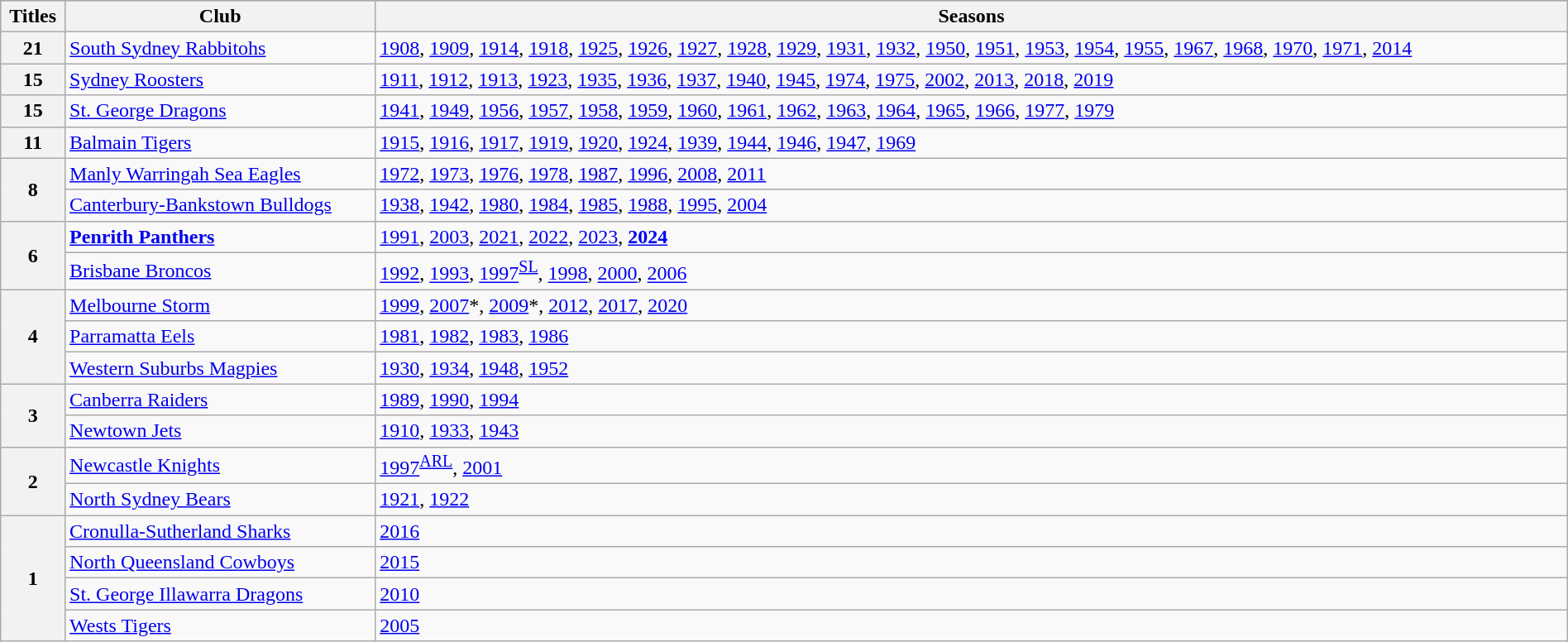<table class="wikitable" style="width:100%">
<tr style="background:#bdb76b;">
<th>Titles</th>
<th>Club</th>
<th>Seasons</th>
</tr>
<tr>
<th>21</th>
<td> <a href='#'>South Sydney Rabbitohs</a></td>
<td><a href='#'>1908</a>, <a href='#'>1909</a>, <a href='#'>1914</a>, <a href='#'>1918</a>, <a href='#'>1925</a>, <a href='#'>1926</a>, <a href='#'>1927</a>, <a href='#'>1928</a>, <a href='#'>1929</a>, <a href='#'>1931</a>, <a href='#'>1932</a>, <a href='#'>1950</a>, <a href='#'>1951</a>, <a href='#'>1953</a>, <a href='#'>1954</a>, <a href='#'>1955</a>, <a href='#'>1967</a>, <a href='#'>1968</a>, <a href='#'>1970</a>, <a href='#'>1971</a>, <a href='#'>2014</a></td>
</tr>
<tr>
<th>15</th>
<td> <a href='#'>Sydney Roosters</a></td>
<td><a href='#'>1911</a>, <a href='#'>1912</a>, <a href='#'>1913</a>, <a href='#'>1923</a>, <a href='#'>1935</a>, <a href='#'>1936</a>, <a href='#'>1937</a>, <a href='#'>1940</a>, <a href='#'>1945</a>, <a href='#'>1974</a>, <a href='#'>1975</a>, <a href='#'>2002</a>, <a href='#'>2013</a>, <a href='#'>2018</a>, <a href='#'>2019</a></td>
</tr>
<tr>
<th>15</th>
<td> <a href='#'>St. George Dragons</a></td>
<td><a href='#'>1941</a>, <a href='#'>1949</a>, <a href='#'>1956</a>, <a href='#'>1957</a>, <a href='#'>1958</a>, <a href='#'>1959</a>, <a href='#'>1960</a>, <a href='#'>1961</a>, <a href='#'>1962</a>, <a href='#'>1963</a>, <a href='#'>1964</a>, <a href='#'>1965</a>, <a href='#'>1966</a>, <a href='#'>1977</a>, <a href='#'>1979</a></td>
</tr>
<tr>
<th>11</th>
<td> <a href='#'>Balmain Tigers</a></td>
<td><a href='#'>1915</a>, <a href='#'>1916</a>, <a href='#'>1917</a>, <a href='#'>1919</a>, <a href='#'>1920</a>, <a href='#'>1924</a>, <a href='#'>1939</a>, <a href='#'>1944</a>, <a href='#'>1946</a>, <a href='#'>1947</a>, <a href='#'>1969</a></td>
</tr>
<tr>
<th rowspan="2">8</th>
<td> <a href='#'>Manly Warringah Sea Eagles</a></td>
<td><a href='#'>1972</a>, <a href='#'>1973</a>, <a href='#'>1976</a>, <a href='#'>1978</a>, <a href='#'>1987</a>, <a href='#'>1996</a>, <a href='#'>2008</a>, <a href='#'>2011</a></td>
</tr>
<tr>
<td> <a href='#'>Canterbury-Bankstown Bulldogs</a></td>
<td><a href='#'>1938</a>, <a href='#'>1942</a>, <a href='#'>1980</a>, <a href='#'>1984</a>, <a href='#'>1985</a>, <a href='#'>1988</a>, <a href='#'>1995</a>, <a href='#'>2004</a></td>
</tr>
<tr>
<th rowspan="2">6</th>
<td> <strong><a href='#'>Penrith Panthers</a></strong></td>
<td><a href='#'>1991</a>, <a href='#'>2003</a>, <a href='#'>2021</a>, <a href='#'>2022</a>, <a href='#'>2023</a>, <a href='#'><strong>2024</strong></a></td>
</tr>
<tr>
<td> <a href='#'>Brisbane Broncos</a></td>
<td><a href='#'>1992</a>, <a href='#'>1993</a>, <a href='#'>1997</a><sup><a href='#'>SL</a></sup>, <a href='#'>1998</a>, <a href='#'>2000</a>, <a href='#'>2006</a></td>
</tr>
<tr>
<th rowspan="3">4</th>
<td> <a href='#'>Melbourne Storm</a></td>
<td><a href='#'>1999</a>, <span><a href='#'>2007</a></span>*, <span><a href='#'>2009</a></span>*, <a href='#'>2012</a>, <a href='#'>2017</a>, <a href='#'>2020</a></td>
</tr>
<tr>
<td> <a href='#'>Parramatta Eels</a></td>
<td><a href='#'>1981</a>, <a href='#'>1982</a>, <a href='#'>1983</a>, <a href='#'>1986</a></td>
</tr>
<tr>
<td> <a href='#'>Western Suburbs Magpies</a></td>
<td><a href='#'>1930</a>, <a href='#'>1934</a>, <a href='#'>1948</a>, <a href='#'>1952</a></td>
</tr>
<tr>
<th rowspan="2">3</th>
<td> <a href='#'>Canberra Raiders</a></td>
<td><a href='#'>1989</a>, <a href='#'>1990</a>, <a href='#'>1994</a></td>
</tr>
<tr>
<td> <a href='#'>Newtown Jets</a></td>
<td><a href='#'>1910</a>, <a href='#'>1933</a>, <a href='#'>1943</a></td>
</tr>
<tr>
<th rowspan="2">2</th>
<td> <a href='#'>Newcastle Knights</a></td>
<td><a href='#'>1997</a><sup><a href='#'>ARL</a></sup>, <a href='#'>2001</a></td>
</tr>
<tr>
<td> <a href='#'>North Sydney Bears</a></td>
<td><a href='#'>1921</a>, <a href='#'>1922</a></td>
</tr>
<tr>
<th rowspan="4">1</th>
<td> <a href='#'>Cronulla-Sutherland Sharks</a></td>
<td><a href='#'>2016</a></td>
</tr>
<tr>
<td> <a href='#'>North Queensland Cowboys</a></td>
<td><a href='#'>2015</a></td>
</tr>
<tr>
<td> <a href='#'>St. George Illawarra Dragons</a></td>
<td><a href='#'>2010</a></td>
</tr>
<tr>
<td> <a href='#'>Wests Tigers</a></td>
<td><a href='#'>2005</a></td>
</tr>
</table>
